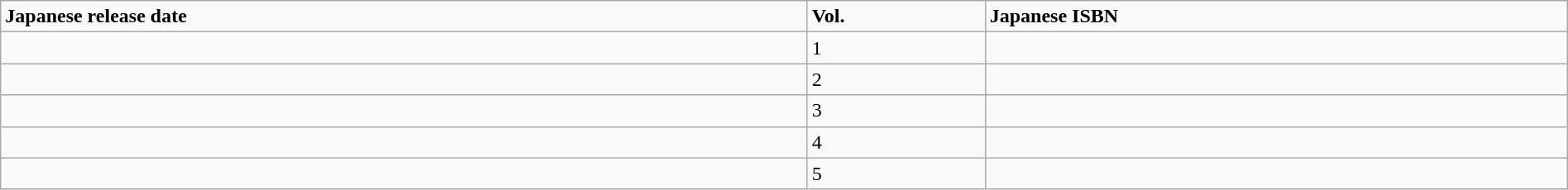<table class="wikitable" width="100%">
<tr>
<td><strong>Japanese release date</strong></td>
<td><strong>Vol.</strong></td>
<td><strong>Japanese ISBN</strong></td>
</tr>
<tr>
<td></td>
<td>1</td>
<td></td>
</tr>
<tr>
<td></td>
<td>2</td>
<td></td>
</tr>
<tr>
<td></td>
<td>3</td>
<td></td>
</tr>
<tr>
<td></td>
<td>4</td>
<td></td>
</tr>
<tr>
<td></td>
<td>5</td>
<td></td>
</tr>
</table>
